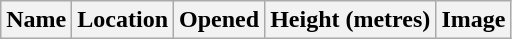<table class="wikitable">
<tr>
<th>Name</th>
<th>Location</th>
<th>Opened</th>
<th>Height (metres)</th>
<th>Image<br>












































</th>
</tr>
</table>
